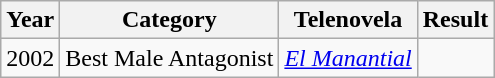<table class="wikitable">
<tr>
<th><strong>Year</strong></th>
<th><strong>Category</strong></th>
<th><strong>Telenovela</strong></th>
<th><strong>Result</strong></th>
</tr>
<tr>
<td>2002</td>
<td>Best Male Antagonist</td>
<td><em><a href='#'>El Manantial</a></em></td>
<td></td>
</tr>
</table>
